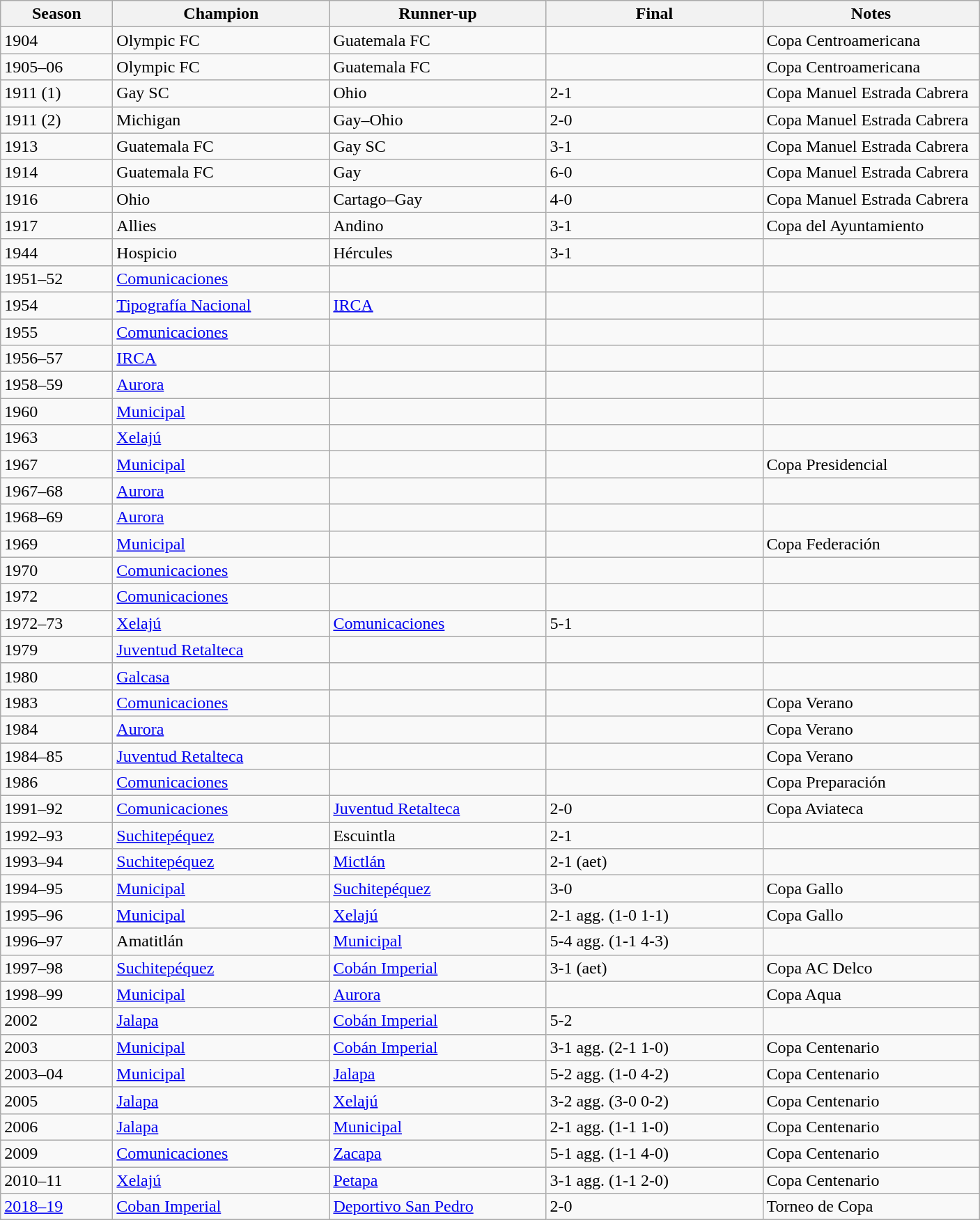<table class="wikitable">
<tr>
<th width="100">Season</th>
<th width="200">Champion</th>
<th width="200">Runner-up</th>
<th width="200">Final</th>
<th width="200">Notes</th>
</tr>
<tr>
<td>1904</td>
<td>Olympic FC</td>
<td>Guatemala FC</td>
<td></td>
<td>Copa Centroamericana</td>
</tr>
<tr>
<td>1905–06</td>
<td>Olympic FC</td>
<td>Guatemala FC</td>
<td></td>
<td>Copa Centroamericana</td>
</tr>
<tr>
<td>1911 (1)</td>
<td>Gay SC</td>
<td>Ohio</td>
<td>2-1</td>
<td>Copa Manuel Estrada Cabrera</td>
</tr>
<tr>
<td>1911 (2)</td>
<td>Michigan</td>
<td>Gay–Ohio</td>
<td>2-0</td>
<td>Copa Manuel Estrada Cabrera</td>
</tr>
<tr>
<td>1913</td>
<td>Guatemala FC</td>
<td>Gay SC</td>
<td>3-1</td>
<td>Copa Manuel Estrada Cabrera</td>
</tr>
<tr>
<td>1914</td>
<td>Guatemala FC</td>
<td>Gay</td>
<td>6-0</td>
<td>Copa Manuel Estrada Cabrera</td>
</tr>
<tr>
<td>1916</td>
<td>Ohio</td>
<td>Cartago–Gay</td>
<td>4-0</td>
<td>Copa Manuel Estrada Cabrera</td>
</tr>
<tr>
<td>1917</td>
<td>Allies</td>
<td>Andino</td>
<td>3-1</td>
<td>Copa del Ayuntamiento</td>
</tr>
<tr>
<td>1944</td>
<td>Hospicio</td>
<td>Hércules</td>
<td>3-1</td>
<td></td>
</tr>
<tr>
<td>1951–52</td>
<td><a href='#'>Comunicaciones</a></td>
<td></td>
<td></td>
<td></td>
</tr>
<tr>
<td>1954</td>
<td><a href='#'>Tipografía Nacional</a></td>
<td><a href='#'>IRCA</a></td>
<td></td>
<td></td>
</tr>
<tr>
<td>1955</td>
<td><a href='#'>Comunicaciones</a></td>
<td></td>
<td></td>
<td></td>
</tr>
<tr>
<td>1956–57</td>
<td><a href='#'>IRCA</a></td>
<td></td>
<td></td>
<td></td>
</tr>
<tr>
<td>1958–59</td>
<td><a href='#'>Aurora</a></td>
<td></td>
<td></td>
<td></td>
</tr>
<tr>
<td>1960</td>
<td><a href='#'>Municipal</a></td>
<td></td>
<td></td>
<td></td>
</tr>
<tr>
<td>1963</td>
<td><a href='#'>Xelajú</a></td>
<td></td>
<td></td>
<td></td>
</tr>
<tr>
<td>1967</td>
<td><a href='#'>Municipal</a></td>
<td></td>
<td></td>
<td>Copa Presidencial</td>
</tr>
<tr>
<td>1967–68</td>
<td><a href='#'>Aurora</a></td>
<td></td>
<td></td>
<td></td>
</tr>
<tr>
<td>1968–69</td>
<td><a href='#'>Aurora</a></td>
<td></td>
<td></td>
<td></td>
</tr>
<tr>
<td>1969</td>
<td><a href='#'>Municipal</a></td>
<td></td>
<td></td>
<td>Copa Federación</td>
</tr>
<tr>
<td>1970</td>
<td><a href='#'>Comunicaciones</a></td>
<td></td>
<td></td>
<td></td>
</tr>
<tr>
<td>1972</td>
<td><a href='#'>Comunicaciones</a></td>
<td></td>
<td></td>
<td></td>
</tr>
<tr>
<td>1972–73</td>
<td><a href='#'>Xelajú</a></td>
<td><a href='#'>Comunicaciones</a></td>
<td>5-1</td>
<td></td>
</tr>
<tr>
<td>1979</td>
<td><a href='#'>Juventud Retalteca</a></td>
<td></td>
<td></td>
<td></td>
</tr>
<tr>
<td>1980</td>
<td><a href='#'>Galcasa</a></td>
<td></td>
<td></td>
<td></td>
</tr>
<tr>
<td>1983</td>
<td><a href='#'>Comunicaciones</a></td>
<td></td>
<td></td>
<td>Copa Verano</td>
</tr>
<tr>
<td>1984</td>
<td><a href='#'>Aurora</a></td>
<td></td>
<td></td>
<td>Copa Verano</td>
</tr>
<tr>
<td>1984–85</td>
<td><a href='#'>Juventud Retalteca</a></td>
<td></td>
<td></td>
<td>Copa Verano</td>
</tr>
<tr>
<td>1986</td>
<td><a href='#'>Comunicaciones</a></td>
<td></td>
<td></td>
<td>Copa Preparación</td>
</tr>
<tr>
<td>1991–92</td>
<td><a href='#'>Comunicaciones</a></td>
<td><a href='#'>Juventud Retalteca</a></td>
<td>2-0</td>
<td>Copa Aviateca</td>
</tr>
<tr>
<td>1992–93</td>
<td><a href='#'>Suchitepéquez</a></td>
<td>Escuintla</td>
<td>2-1</td>
<td></td>
</tr>
<tr>
<td>1993–94</td>
<td><a href='#'>Suchitepéquez</a></td>
<td><a href='#'>Mictlán</a></td>
<td>2-1 (aet)</td>
<td></td>
</tr>
<tr>
<td>1994–95</td>
<td><a href='#'>Municipal</a></td>
<td><a href='#'>Suchitepéquez</a></td>
<td>3-0</td>
<td>Copa Gallo</td>
</tr>
<tr>
<td>1995–96</td>
<td><a href='#'>Municipal</a></td>
<td><a href='#'>Xelajú</a></td>
<td>2-1 agg. (1-0 1-1)</td>
<td>Copa Gallo</td>
</tr>
<tr>
<td>1996–97</td>
<td>Amatitlán</td>
<td><a href='#'>Municipal</a></td>
<td>5-4 agg. (1-1 4-3)</td>
<td></td>
</tr>
<tr>
<td>1997–98</td>
<td><a href='#'>Suchitepéquez</a></td>
<td><a href='#'>Cobán Imperial</a></td>
<td>3-1 (aet)</td>
<td>Copa AC Delco</td>
</tr>
<tr>
<td>1998–99</td>
<td><a href='#'>Municipal</a></td>
<td><a href='#'>Aurora</a></td>
<td></td>
<td>Copa Aqua</td>
</tr>
<tr>
<td>2002</td>
<td><a href='#'>Jalapa</a></td>
<td><a href='#'>Cobán Imperial</a></td>
<td>5-2</td>
<td></td>
</tr>
<tr>
<td>2003</td>
<td><a href='#'>Municipal</a></td>
<td><a href='#'>Cobán Imperial</a></td>
<td>3-1 agg. (2-1 1-0)</td>
<td>Copa Centenario</td>
</tr>
<tr>
<td>2003–04</td>
<td><a href='#'>Municipal</a></td>
<td><a href='#'>Jalapa</a></td>
<td>5-2 agg. (1-0 4-2)</td>
<td>Copa Centenario</td>
</tr>
<tr>
<td>2005</td>
<td><a href='#'>Jalapa</a></td>
<td><a href='#'>Xelajú</a></td>
<td>3-2 agg. (3-0 0-2)</td>
<td>Copa Centenario</td>
</tr>
<tr>
<td>2006</td>
<td><a href='#'>Jalapa</a></td>
<td><a href='#'>Municipal</a></td>
<td>2-1 agg. (1-1 1-0)</td>
<td>Copa Centenario</td>
</tr>
<tr>
<td>2009</td>
<td><a href='#'>Comunicaciones</a></td>
<td><a href='#'>Zacapa</a></td>
<td>5-1 agg. (1-1 4-0)</td>
<td>Copa Centenario</td>
</tr>
<tr>
<td>2010–11</td>
<td><a href='#'>Xelajú</a></td>
<td><a href='#'>Petapa</a></td>
<td>3-1 agg. (1-1 2-0)</td>
<td>Copa Centenario</td>
</tr>
<tr>
<td><a href='#'>2018–19</a></td>
<td><a href='#'>Coban Imperial</a> </td>
<td><a href='#'>Deportivo San Pedro</a></td>
<td>2-0</td>
<td>Torneo de Copa</td>
</tr>
</table>
